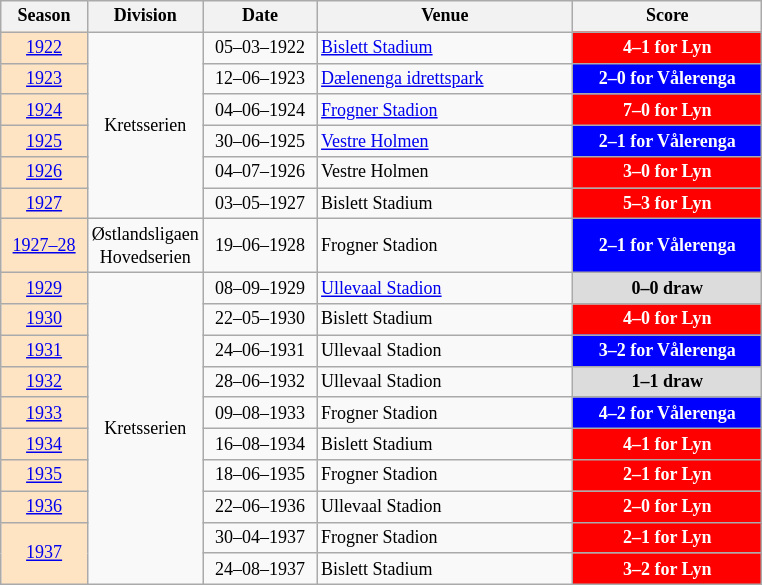<table class="wikitable" style="text-align: center; font-size: 12px">
<tr>
<th width="52">Season</th>
<th width="70">Division</th>
<th width="70">Date</th>
<th width="165">Venue</th>
<th width="120">Score</th>
</tr>
<tr>
<td bgcolor=#ffe4c4 rowspan=1><a href='#'>1922</a></td>
<td rowspan=6>Kretsserien</td>
<td>05–03–1922</td>
<td align="left"><a href='#'>Bislett Stadium</a></td>
<td style="color:white;background:red"><strong>4–1 for Lyn</strong></td>
</tr>
<tr>
<td bgcolor=#ffe4c4 rowspan=1><a href='#'>1923</a></td>
<td>12–06–1923</td>
<td align="left"><a href='#'>Dælenenga idrettspark</a></td>
<td style="color:white;background:#0000FF"><strong>2–0 for Vålerenga</strong></td>
</tr>
<tr>
<td bgcolor=#ffe4c4 rowspan=1><a href='#'>1924</a></td>
<td>04–06–1924</td>
<td align="left"><a href='#'>Frogner Stadion</a></td>
<td style="color:white;background:red"><strong>7–0 for Lyn</strong></td>
</tr>
<tr>
<td bgcolor=#ffe4c4 rowspan=1><a href='#'>1925</a></td>
<td>30–06–1925</td>
<td align="left"><a href='#'>Vestre Holmen</a></td>
<td style="color:white;background:#0000FF"><strong>2–1 for Vålerenga</strong></td>
</tr>
<tr>
<td bgcolor=#ffe4c4 rowspan=1><a href='#'>1926</a></td>
<td>04–07–1926</td>
<td align="left">Vestre Holmen</td>
<td style="color:white;background:red"><strong>3–0 for Lyn</strong></td>
</tr>
<tr>
<td bgcolor=#ffe4c4 rowspan=1><a href='#'>1927</a></td>
<td>03–05–1927</td>
<td align="left">Bislett Stadium</td>
<td style="color:white;background:red"><strong>5–3 for Lyn</strong></td>
</tr>
<tr>
<td bgcolor=#ffe4c4 rowspan=1><a href='#'>1927–28</a></td>
<td rowspan=1>Østlandsligaen<br>Hovedserien</td>
<td>19–06–1928</td>
<td align="left">Frogner Stadion</td>
<td style="color:white;background:#0000FF"><strong>2–1 for Vålerenga</strong></td>
</tr>
<tr>
<td bgcolor=#ffe4c4 rowspan=1><a href='#'>1929</a></td>
<td rowspan=12>Kretsserien</td>
<td>08–09–1929</td>
<td align="left"><a href='#'>Ullevaal Stadion</a></td>
<td bgcolor=#dcdcdc><strong>0–0 draw</strong></td>
</tr>
<tr>
<td bgcolor=#ffe4c4 rowspan=1><a href='#'>1930</a></td>
<td>22–05–1930</td>
<td align="left">Bislett Stadium</td>
<td style="color:white;background:red"><strong>4–0 for Lyn</strong></td>
</tr>
<tr>
<td bgcolor=#ffe4c4 rowspan=1><a href='#'>1931</a></td>
<td>24–06–1931</td>
<td align="left">Ullevaal Stadion</td>
<td style="color:white;background:#0000FF"><strong>3–2 for Vålerenga</strong></td>
</tr>
<tr>
<td bgcolor=#ffe4c4 rowspan=1><a href='#'>1932</a></td>
<td>28–06–1932</td>
<td align="left">Ullevaal Stadion</td>
<td bgcolor=#dcdcdc><strong>1–1 draw</strong></td>
</tr>
<tr>
<td bgcolor=#ffe4c4 rowspan=1><a href='#'>1933</a></td>
<td>09–08–1933</td>
<td align="left">Frogner Stadion</td>
<td style="color:white;background:#0000FF"><strong>4–2 for Vålerenga</strong></td>
</tr>
<tr>
<td bgcolor=#ffe4c4 rowspan=1><a href='#'>1934</a></td>
<td>16–08–1934</td>
<td align="left">Bislett Stadium</td>
<td style="color:white;background:red"><strong>4–1 for Lyn</strong></td>
</tr>
<tr>
<td bgcolor=#ffe4c4 rowspan=1><a href='#'>1935</a></td>
<td>18–06–1935</td>
<td align="left">Frogner Stadion</td>
<td style="color:white;background:red"><strong>2–1 for Lyn</strong></td>
</tr>
<tr>
<td bgcolor=#ffe4c4 rowspan=1><a href='#'>1936</a></td>
<td>22–06–1936</td>
<td align="left">Ullevaal Stadion</td>
<td style="color:white;background:red"><strong>2–0 for Lyn</strong></td>
</tr>
<tr>
<td bgcolor=#ffe4c4 rowspan=2><a href='#'>1937</a></td>
<td>30–04–1937</td>
<td align="left">Frogner Stadion</td>
<td style="color:white;background:red"><strong>2–1 for Lyn</strong></td>
</tr>
<tr>
<td>24–08–1937</td>
<td align="left">Bislett Stadium</td>
<td style="color:white;background:red"><strong>3–2 for Lyn</strong></td>
</tr>
</table>
